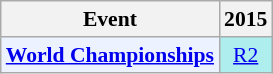<table style='font-size: 90%; text-align:center;' class='wikitable'>
<tr>
<th>Event</th>
<th>2015</th>
</tr>
<tr>
<td bgcolor="#ECF2FF"; align="left"><strong><a href='#'>World Championships</a></strong></td>
<td bgcolor=AFEEEE><a href='#'>R2</a></td>
</tr>
</table>
